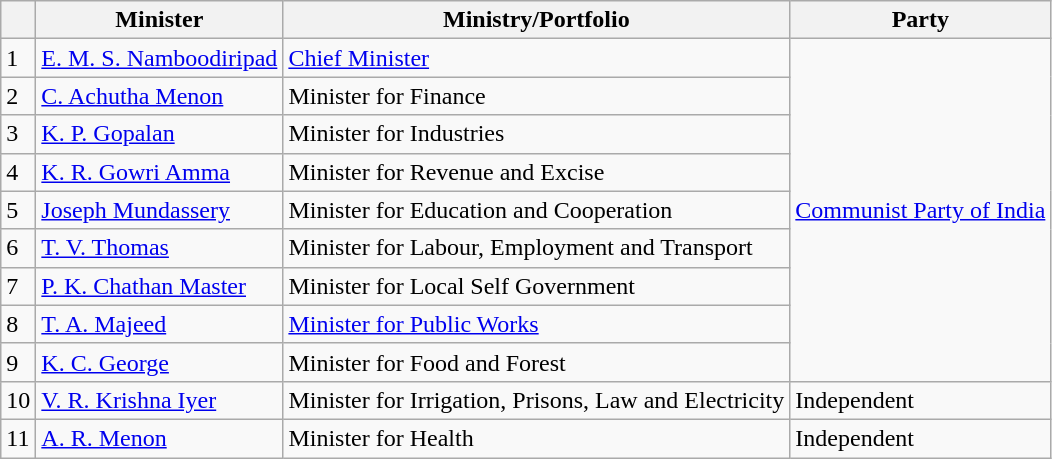<table class="wikitable">
<tr>
<th></th>
<th>Minister</th>
<th>Ministry/Portfolio</th>
<th>Party</th>
</tr>
<tr>
<td>1</td>
<td><a href='#'>E. M. S. Namboodiripad</a></td>
<td><a href='#'>Chief Minister</a></td>
<td rowspan="9"><a href='#'>Communist Party of India</a></td>
</tr>
<tr>
<td>2</td>
<td><a href='#'>C. Achutha Menon</a></td>
<td>Minister for Finance</td>
</tr>
<tr>
<td>3</td>
<td><a href='#'>K. P. Gopalan</a></td>
<td>Minister for Industries</td>
</tr>
<tr>
<td>4</td>
<td><a href='#'>K. R. Gowri Amma</a></td>
<td>Minister for Revenue and Excise</td>
</tr>
<tr>
<td>5</td>
<td><a href='#'>Joseph Mundassery</a></td>
<td>Minister for Education and Cooperation</td>
</tr>
<tr>
<td>6</td>
<td><a href='#'>T. V. Thomas</a></td>
<td>Minister for Labour, Employment and Transport</td>
</tr>
<tr>
<td>7</td>
<td><a href='#'>P. K. Chathan Master</a></td>
<td>Minister for Local Self Government</td>
</tr>
<tr>
<td>8</td>
<td><a href='#'>T. A. Majeed</a></td>
<td><a href='#'>Minister for Public Works</a></td>
</tr>
<tr>
<td>9</td>
<td><a href='#'>K. C. George</a></td>
<td>Minister for Food and Forest</td>
</tr>
<tr>
<td>10</td>
<td><a href='#'>V. R. Krishna Iyer</a></td>
<td>Minister for Irrigation, Prisons, Law and  Electricity</td>
<td>Independent</td>
</tr>
<tr>
<td>11</td>
<td><a href='#'>A. R. Menon</a></td>
<td>Minister for Health</td>
<td>Independent</td>
</tr>
</table>
